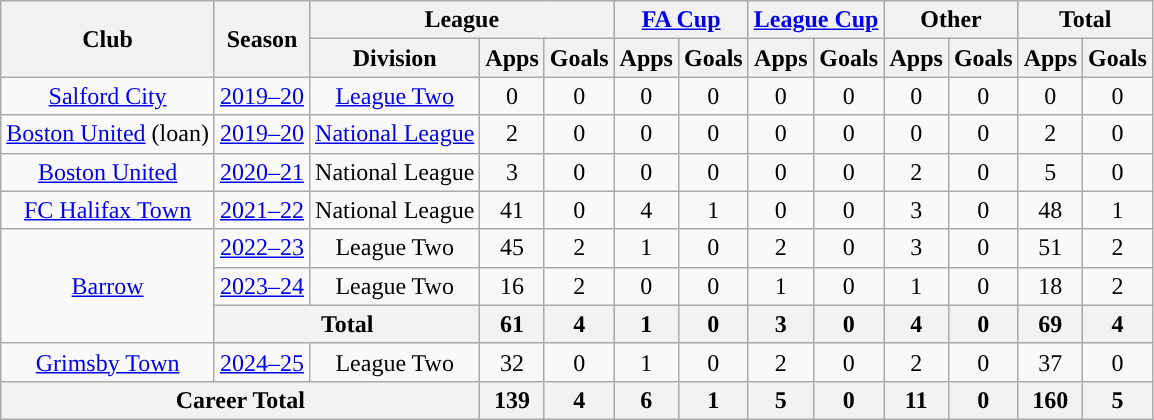<table class="wikitable" style="text-align:center">
<tr>
<th rowspan="2">Club</th>
<th rowspan="2">Season</th>
<th colspan="3">League</th>
<th colspan="2"><a href='#'>FA Cup</a></th>
<th colspan="2"><a href='#'>League Cup</a></th>
<th colspan="2">Other</th>
<th colspan="2">Total</th>
</tr>
<tr>
<th>Division</th>
<th>Apps</th>
<th>Goals</th>
<th>Apps</th>
<th>Goals</th>
<th>Apps</th>
<th>Goals</th>
<th>Apps</th>
<th>Goals</th>
<th>Apps</th>
<th>Goals</th>
</tr>
<tr>
<td><a href='#'>Salford City</a></td>
<td><a href='#'>2019–20</a></td>
<td><a href='#'>League Two</a></td>
<td>0</td>
<td>0</td>
<td>0</td>
<td>0</td>
<td>0</td>
<td>0</td>
<td>0</td>
<td>0</td>
<td>0</td>
<td>0</td>
</tr>
<tr>
<td><a href='#'>Boston United</a> (loan)</td>
<td><a href='#'>2019–20</a></td>
<td><a href='#'>National League</a></td>
<td>2</td>
<td>0</td>
<td>0</td>
<td>0</td>
<td>0</td>
<td>0</td>
<td>0</td>
<td>0</td>
<td>2</td>
<td>0</td>
</tr>
<tr>
<td><a href='#'>Boston United</a></td>
<td><a href='#'>2020–21</a></td>
<td>National League</td>
<td>3</td>
<td>0</td>
<td>0</td>
<td>0</td>
<td>0</td>
<td>0</td>
<td>2</td>
<td>0</td>
<td>5</td>
<td>0</td>
</tr>
<tr>
<td><a href='#'>FC Halifax Town</a></td>
<td><a href='#'>2021–22</a></td>
<td>National League</td>
<td>41</td>
<td>0</td>
<td>4</td>
<td>1</td>
<td>0</td>
<td>0</td>
<td>3</td>
<td>0</td>
<td>48</td>
<td>1</td>
</tr>
<tr>
<td rowspan="3"><a href='#'>Barrow</a></td>
<td><a href='#'>2022–23</a></td>
<td>League Two</td>
<td>45</td>
<td>2</td>
<td>1</td>
<td>0</td>
<td>2</td>
<td>0</td>
<td>3</td>
<td>0</td>
<td>51</td>
<td>2</td>
</tr>
<tr>
<td><a href='#'>2023–24</a></td>
<td>League Two</td>
<td>16</td>
<td>2</td>
<td>0</td>
<td>0</td>
<td>1</td>
<td>0</td>
<td>1</td>
<td>0</td>
<td>18</td>
<td>2</td>
</tr>
<tr>
<th colspan="2">Total</th>
<th>61</th>
<th>4</th>
<th>1</th>
<th>0</th>
<th>3</th>
<th>0</th>
<th>4</th>
<th>0</th>
<th>69</th>
<th>4</th>
</tr>
<tr>
<td><a href='#'>Grimsby Town</a></td>
<td><a href='#'>2024–25</a></td>
<td>League Two</td>
<td>32</td>
<td>0</td>
<td>1</td>
<td>0</td>
<td>2</td>
<td>0</td>
<td>2</td>
<td>0</td>
<td>37</td>
<td>0</td>
</tr>
<tr>
<th colspan="3">Career Total</th>
<th>139</th>
<th>4</th>
<th>6</th>
<th>1</th>
<th>5</th>
<th>0</th>
<th>11</th>
<th>0</th>
<th>160</th>
<th>5</th>
</tr>
</table>
